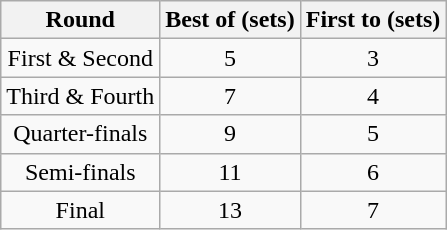<table class="wikitable" style="text-align:center">
<tr>
<th>Round</th>
<th>Best of (sets)</th>
<th>First to (sets)</th>
</tr>
<tr>
<td>First & Second</td>
<td>5</td>
<td>3</td>
</tr>
<tr>
<td>Third & Fourth</td>
<td>7</td>
<td>4</td>
</tr>
<tr>
<td>Quarter-finals</td>
<td>9</td>
<td>5</td>
</tr>
<tr>
<td>Semi-finals</td>
<td>11</td>
<td>6</td>
</tr>
<tr>
<td>Final</td>
<td>13</td>
<td>7</td>
</tr>
</table>
